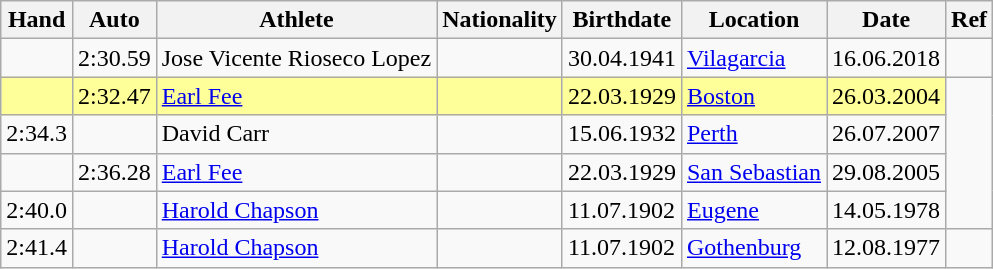<table class="wikitable">
<tr>
<th>Hand</th>
<th>Auto</th>
<th>Athlete</th>
<th>Nationality</th>
<th>Birthdate</th>
<th>Location</th>
<th>Date</th>
<th>Ref</th>
</tr>
<tr>
<td></td>
<td>2:30.59</td>
<td>Jose Vicente Rioseco Lopez</td>
<td></td>
<td>30.04.1941</td>
<td><a href='#'>Vilagarcia</a></td>
<td>16.06.2018</td>
<td></td>
</tr>
<tr style="background:#ff9;">
<td></td>
<td>2:32.47 </td>
<td><a href='#'>Earl Fee</a></td>
<td></td>
<td>22.03.1929</td>
<td><a href='#'>Boston</a></td>
<td>26.03.2004</td>
</tr>
<tr>
<td>2:34.3</td>
<td></td>
<td>David Carr</td>
<td></td>
<td>15.06.1932</td>
<td><a href='#'>Perth</a></td>
<td>26.07.2007</td>
</tr>
<tr>
<td></td>
<td>2:36.28</td>
<td><a href='#'>Earl Fee</a></td>
<td></td>
<td>22.03.1929</td>
<td><a href='#'>San Sebastian</a></td>
<td>29.08.2005</td>
</tr>
<tr>
<td>2:40.0</td>
<td></td>
<td><a href='#'>Harold Chapson</a></td>
<td></td>
<td>11.07.1902</td>
<td><a href='#'>Eugene</a></td>
<td>14.05.1978</td>
</tr>
<tr>
<td>2:41.4</td>
<td></td>
<td><a href='#'>Harold Chapson</a></td>
<td></td>
<td>11.07.1902</td>
<td><a href='#'>Gothenburg</a></td>
<td>12.08.1977</td>
<td></td>
</tr>
</table>
